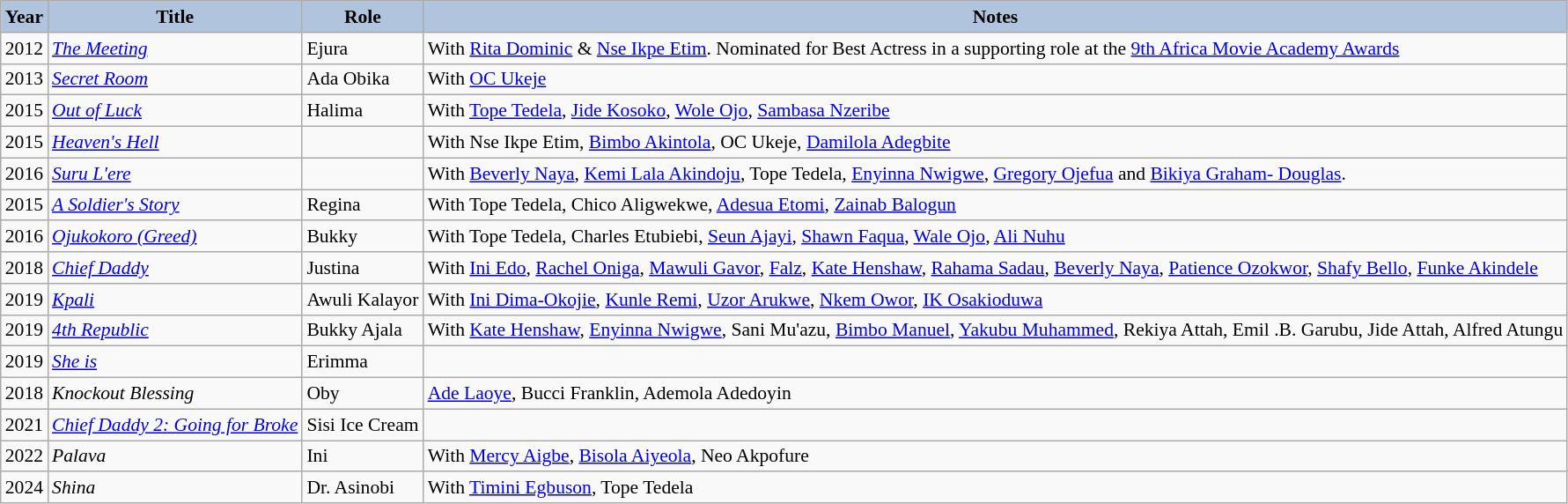<table class="wikitable" style="font-size:90%;">
<tr>
<th style="background:#B0C4DE;">Year</th>
<th style="background:#B0C4DE;">Title</th>
<th style="background:#B0C4DE;">Role</th>
<th style="background:#B0C4DE;">Notes</th>
</tr>
<tr>
<td rowspan="1">2012</td>
<td><em><a href='#'>The Meeting</a></em></td>
<td>Ejura</td>
<td>With <a href='#'>Rita Dominic</a> & <a href='#'>Nse Ikpe Etim</a>. Nominated for Best Actress in a supporting role at the <a href='#'>9th Africa Movie Academy Awards</a></td>
</tr>
<tr>
<td>2013</td>
<td><em><a href='#'>Secret Room</a></em></td>
<td>Ada Obika</td>
<td>With <a href='#'>OC Ukeje</a></td>
</tr>
<tr>
<td>2015</td>
<td><em><a href='#'>Out of Luck</a></em></td>
<td>Halima</td>
<td>With <a href='#'>Tope Tedela</a>, <a href='#'>Jide Kosoko</a>, <a href='#'>Wole Ojo</a>, <a href='#'>Sambasa Nzeribe</a></td>
</tr>
<tr>
<td>2015</td>
<td><em><a href='#'>Heaven's Hell</a></em></td>
<td></td>
<td>With Nse Ikpe Etim, <a href='#'>Bimbo Akintola</a>, OC Ukeje, <a href='#'>Damilola Adegbite</a></td>
</tr>
<tr>
<td>2016</td>
<td><em><a href='#'>Suru L'ere</a></em></td>
<td></td>
<td>With <a href='#'>Beverly Naya</a>, <a href='#'>Kemi Lala Akindoju</a>, Tope Tedela, <a href='#'>Enyinna Nwigwe</a>, <a href='#'>Gregory Ojefua</a> and <a href='#'>Bikiya Graham- Douglas</a>.</td>
</tr>
<tr>
<td>2015</td>
<td><em><a href='#'>A Soldier's Story</a></em></td>
<td>Regina</td>
<td>With Tope Tedela, Chico Aligwekwe, <a href='#'>Adesua Etomi</a>, <a href='#'>Zainab Balogun</a></td>
</tr>
<tr>
<td>2016</td>
<td><em><a href='#'>Ojukokoro (Greed)</a></em></td>
<td>Bukky</td>
<td>With Tope Tedela, Charles Etubiebi, <a href='#'>Seun Ajayi</a>, <a href='#'>Shawn Faqua</a>, <a href='#'>Wale Ojo</a>, <a href='#'>Ali Nuhu</a></td>
</tr>
<tr>
<td>2018</td>
<td><em><a href='#'>Chief Daddy</a></em></td>
<td>Justina</td>
<td>With <a href='#'>Ini Edo</a>, <a href='#'>Rachel Oniga</a>, <a href='#'>Mawuli Gavor</a>, <a href='#'>Falz</a>, <a href='#'>Kate Henshaw</a>, <a href='#'>Rahama Sadau</a>, <a href='#'>Beverly Naya</a>, <a href='#'>Patience Ozokwor</a>, <a href='#'>Shafy Bello</a>, <a href='#'>Funke Akindele</a></td>
</tr>
<tr>
<td>2019</td>
<td><em><a href='#'>Kpali</a></em></td>
<td>Awuli Kalayor</td>
<td>With <a href='#'>Ini Dima-Okojie</a>, <a href='#'>Kunle Remi</a>, <a href='#'>Uzor Arukwe</a>, <a href='#'>Nkem Owor</a>, <a href='#'>IK Osakioduwa</a></td>
</tr>
<tr>
<td>2019</td>
<td><em><a href='#'>4th Republic</a></em></td>
<td>Bukky Ajala</td>
<td>With <a href='#'>Kate Henshaw</a>, <a href='#'>Enyinna Nwigwe</a>, Sani Mu'azu, <a href='#'>Bimbo Manuel</a>, <a href='#'>Yakubu Muhammed</a>, Rekiya Attah, Emil .B. Garubu, Jide Attah, Alfred Atungu</td>
</tr>
<tr>
<td>2019</td>
<td><em><a href='#'>She is</a></em></td>
<td>Erimma</td>
<td></td>
</tr>
<tr>
<td>2018</td>
<td><em>Knockout Blessing</em></td>
<td>Oby</td>
<td><a href='#'>Ade Laoye</a>, Bucci Franklin, Ademola Adedoyin</td>
</tr>
<tr>
<td>2021</td>
<td><em><a href='#'>Chief Daddy 2: Going for Broke</a></em></td>
<td>Sisi Ice Cream</td>
<td></td>
</tr>
<tr>
<td>2022</td>
<td><em>Palava</em></td>
<td>Ini</td>
<td>With <a href='#'>Mercy Aigbe</a>, <a href='#'>Bisola Aiyeola</a>, Neo Akpofure</td>
</tr>
<tr>
<td>2024</td>
<td><em>Shina</em></td>
<td>Dr. Asinobi</td>
<td>With <a href='#'>Timini Egbuson</a>, Tope Tedela</td>
</tr>
</table>
